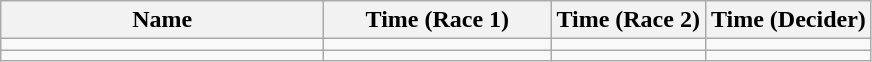<table class="wikitable" style="text-align:center;">
<tr>
<th style="width:13em">Name</th>
<th style="width:9em">Time (Race 1)</th>
<th>Time (Race 2)</th>
<th>Time (Decider)</th>
</tr>
<tr>
<td align=left></td>
<td></td>
<td></td>
<td></td>
</tr>
<tr>
<td align=left></td>
<td></td>
<td></td>
<td></td>
</tr>
</table>
